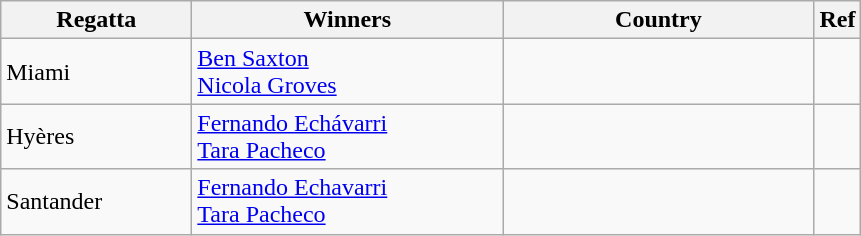<table class="wikitable">
<tr>
<th width=120>Regatta</th>
<th width=200px>Winners</th>
<th width=200px>Country</th>
<th>Ref</th>
</tr>
<tr>
<td>Miami</td>
<td><a href='#'>Ben Saxton</a><br><a href='#'>Nicola Groves</a></td>
<td> </td>
<td></td>
</tr>
<tr>
<td>Hyères</td>
<td><a href='#'>Fernando Echávarri</a><br><a href='#'>Tara Pacheco</a></td>
<td> </td>
<td></td>
</tr>
<tr>
<td>Santander</td>
<td><a href='#'>Fernando Echavarri</a><br><a href='#'>Tara Pacheco</a></td>
<td> </td>
<td></td>
</tr>
</table>
